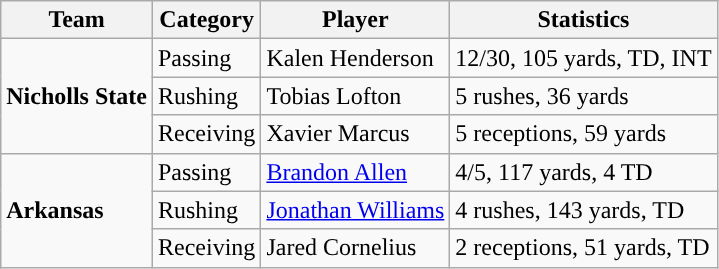<table class="wikitable" style="float: left;">
<tr>
<th>Team</th>
<th>Category</th>
<th>Player</th>
<th>Statistics</th>
</tr>
<tr>
<td rowspan=3><strong>Nicholls State</strong></td>
<td>Passing</td>
<td>Kalen Henderson</td>
<td>12/30, 105 yards, TD, INT</td>
</tr>
<tr>
<td>Rushing</td>
<td>Tobias Lofton</td>
<td>5 rushes, 36 yards</td>
</tr>
<tr>
<td>Receiving</td>
<td>Xavier Marcus</td>
<td>5 receptions, 59 yards</td>
</tr>
<tr>
<td rowspan=3><strong>Arkansas</strong></td>
<td>Passing</td>
<td><a href='#'>Brandon Allen</a></td>
<td>4/5, 117 yards, 4 TD</td>
</tr>
<tr>
<td>Rushing</td>
<td><a href='#'>Jonathan Williams</a></td>
<td>4 rushes, 143 yards, TD</td>
</tr>
<tr>
<td>Receiving</td>
<td>Jared Cornelius</td>
<td>2 receptions, 51 yards, TD</td>
</tr>
</table>
